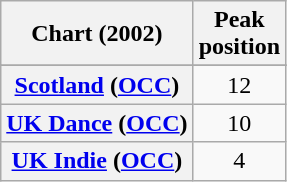<table class="wikitable sortable plainrowheaders" style="text-align:center;">
<tr>
<th scope="col">Chart (2002)</th>
<th scope="col">Peak<br>position</th>
</tr>
<tr>
</tr>
<tr>
<th scope=row><a href='#'>Scotland</a> (<a href='#'>OCC</a>)</th>
<td>12</td>
</tr>
<tr>
<th scope=row><a href='#'>UK Dance</a> (<a href='#'>OCC</a>)</th>
<td>10</td>
</tr>
<tr>
<th scope=row><a href='#'>UK Indie</a> (<a href='#'>OCC</a>)</th>
<td>4</td>
</tr>
</table>
